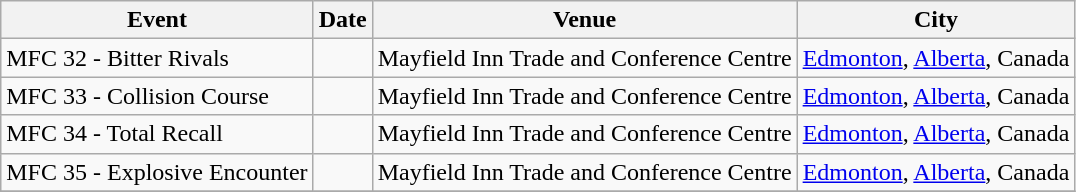<table class="wikitable">
<tr>
<th>Event</th>
<th>Date</th>
<th>Venue</th>
<th>City</th>
</tr>
<tr>
<td>MFC 32 - Bitter Rivals</td>
<td></td>
<td>Mayfield Inn Trade and Conference Centre</td>
<td><a href='#'>Edmonton</a>, <a href='#'>Alberta</a>, Canada</td>
</tr>
<tr>
<td>MFC 33 - Collision Course</td>
<td></td>
<td>Mayfield Inn Trade and Conference Centre</td>
<td><a href='#'>Edmonton</a>, <a href='#'>Alberta</a>, Canada</td>
</tr>
<tr>
<td>MFC 34 - Total Recall</td>
<td></td>
<td>Mayfield Inn Trade and Conference Centre</td>
<td><a href='#'>Edmonton</a>, <a href='#'>Alberta</a>, Canada</td>
</tr>
<tr>
<td>MFC 35 - Explosive Encounter</td>
<td></td>
<td>Mayfield Inn Trade and Conference Centre</td>
<td><a href='#'>Edmonton</a>, <a href='#'>Alberta</a>, Canada</td>
</tr>
<tr>
</tr>
</table>
